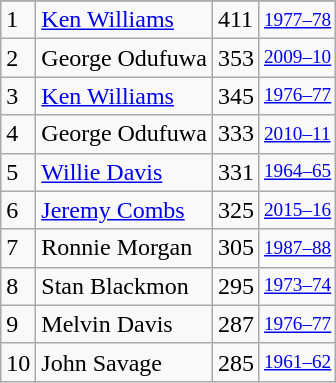<table class="wikitable">
<tr>
</tr>
<tr>
<td>1</td>
<td><a href='#'>Ken Williams</a></td>
<td>411</td>
<td style="font-size:80%;"><a href='#'>1977–78</a></td>
</tr>
<tr>
<td>2</td>
<td>George Odufuwa</td>
<td>353</td>
<td style="font-size:80%;"><a href='#'>2009–10</a></td>
</tr>
<tr>
<td>3</td>
<td><a href='#'>Ken Williams</a></td>
<td>345</td>
<td style="font-size:80%;"><a href='#'>1976–77</a></td>
</tr>
<tr>
<td>4</td>
<td>George Odufuwa</td>
<td>333</td>
<td style="font-size:80%;"><a href='#'>2010–11</a></td>
</tr>
<tr>
<td>5</td>
<td><a href='#'>Willie Davis</a></td>
<td>331</td>
<td style="font-size:80%;"><a href='#'>1964–65</a></td>
</tr>
<tr>
<td>6</td>
<td><a href='#'>Jeremy Combs</a></td>
<td>325</td>
<td style="font-size:80%;"><a href='#'>2015–16</a></td>
</tr>
<tr>
<td>7</td>
<td>Ronnie Morgan</td>
<td>305</td>
<td style="font-size:80%;"><a href='#'>1987–88</a></td>
</tr>
<tr>
<td>8</td>
<td>Stan Blackmon</td>
<td>295</td>
<td style="font-size:80%;"><a href='#'>1973–74</a></td>
</tr>
<tr>
<td>9</td>
<td>Melvin Davis</td>
<td>287</td>
<td style="font-size:80%;"><a href='#'>1976–77</a></td>
</tr>
<tr>
<td>10</td>
<td>John Savage</td>
<td>285</td>
<td style="font-size:80%;"><a href='#'>1961–62</a></td>
</tr>
</table>
